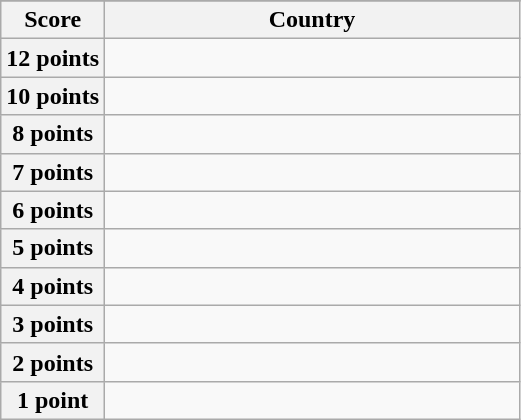<table class="wikitable">
<tr>
</tr>
<tr>
<th scope="col" width="20%">Score</th>
<th scope="col">Country</th>
</tr>
<tr>
<th scope="row">12 points</th>
<td></td>
</tr>
<tr>
<th scope="row">10 points</th>
<td></td>
</tr>
<tr>
<th scope="row">8 points</th>
<td></td>
</tr>
<tr>
<th scope="row">7 points</th>
<td></td>
</tr>
<tr>
<th scope="row">6 points</th>
<td></td>
</tr>
<tr>
<th scope="row">5 points</th>
<td></td>
</tr>
<tr>
<th scope="row">4 points</th>
<td></td>
</tr>
<tr>
<th scope="row">3 points</th>
<td></td>
</tr>
<tr>
<th scope="row">2 points</th>
<td></td>
</tr>
<tr>
<th scope="row">1 point</th>
<td></td>
</tr>
</table>
